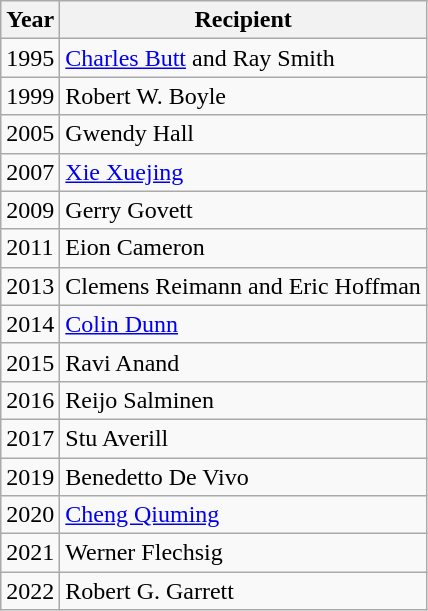<table class="wikitable">
<tr>
<th>Year</th>
<th>Recipient</th>
</tr>
<tr>
<td>1995</td>
<td><a href='#'>Charles Butt</a> and Ray Smith</td>
</tr>
<tr>
<td>1999</td>
<td>Robert W. Boyle</td>
</tr>
<tr>
<td>2005</td>
<td>Gwendy Hall</td>
</tr>
<tr>
<td>2007</td>
<td><a href='#'>Xie Xuejing</a></td>
</tr>
<tr>
<td>2009</td>
<td>Gerry Govett</td>
</tr>
<tr>
<td>2011</td>
<td>Eion Cameron</td>
</tr>
<tr>
<td>2013</td>
<td>Clemens Reimann and Eric Hoffman</td>
</tr>
<tr>
<td>2014</td>
<td><a href='#'>Colin Dunn</a></td>
</tr>
<tr>
<td>2015</td>
<td>Ravi Anand</td>
</tr>
<tr>
<td>2016</td>
<td>Reijo Salminen</td>
</tr>
<tr>
<td>2017</td>
<td>Stu Averill</td>
</tr>
<tr>
<td>2019</td>
<td>Benedetto De Vivo</td>
</tr>
<tr>
<td>2020</td>
<td><a href='#'>Cheng Qiuming</a></td>
</tr>
<tr>
<td>2021</td>
<td>Werner Flechsig</td>
</tr>
<tr>
<td>2022</td>
<td>Robert G. Garrett</td>
</tr>
</table>
